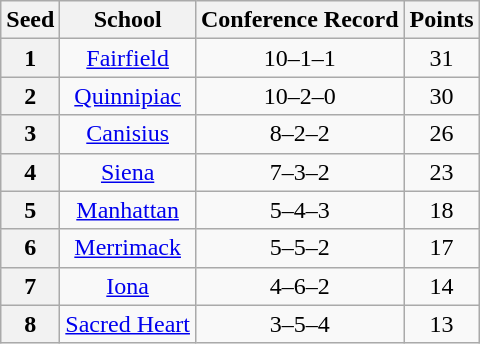<table class="wikitable" style="text-align:center">
<tr>
<th>Seed</th>
<th>School</th>
<th>Conference Record</th>
<th>Points</th>
</tr>
<tr>
<th>1</th>
<td><a href='#'>Fairfield</a></td>
<td>10–1–1</td>
<td>31</td>
</tr>
<tr>
<th>2</th>
<td><a href='#'>Quinnipiac</a></td>
<td>10–2–0</td>
<td>30</td>
</tr>
<tr>
<th>3</th>
<td><a href='#'>Canisius</a></td>
<td>8–2–2</td>
<td>26</td>
</tr>
<tr>
<th>4</th>
<td><a href='#'>Siena</a></td>
<td>7–3–2</td>
<td>23</td>
</tr>
<tr>
<th>5</th>
<td><a href='#'>Manhattan</a></td>
<td>5–4–3</td>
<td>18</td>
</tr>
<tr>
<th>6</th>
<td><a href='#'>Merrimack</a></td>
<td>5–5–2</td>
<td>17</td>
</tr>
<tr>
<th>7</th>
<td><a href='#'>Iona</a></td>
<td>4–6–2</td>
<td>14</td>
</tr>
<tr>
<th>8</th>
<td><a href='#'>Sacred Heart</a></td>
<td>3–5–4</td>
<td>13</td>
</tr>
</table>
